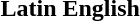<table>
<tr>
<th>Latin</th>
<th>English</th>
</tr>
<tr>
<td></td>
<td></td>
</tr>
<tr>
<td></td>
<td></td>
</tr>
</table>
